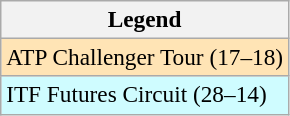<table class=wikitable style=font-size:97%>
<tr>
<th>Legend</th>
</tr>
<tr bgcolor=moccasin>
<td>ATP Challenger Tour (17–18)</td>
</tr>
<tr bgcolor=#CFFCFF>
<td>ITF Futures Circuit (28–14)</td>
</tr>
</table>
